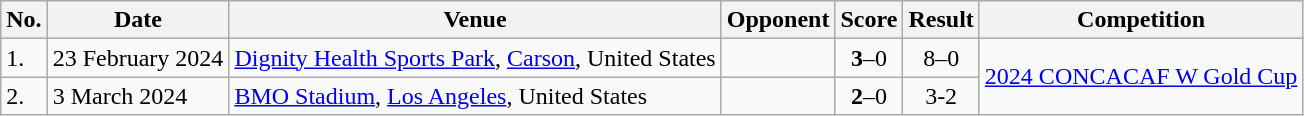<table class="wikitable">
<tr>
<th>No.</th>
<th>Date</th>
<th>Venue</th>
<th>Opponent</th>
<th>Score</th>
<th>Result</th>
<th>Competition</th>
</tr>
<tr>
<td>1.</td>
<td>23 February 2024</td>
<td><a href='#'>Dignity Health Sports Park</a>, <a href='#'>Carson</a>, United States</td>
<td></td>
<td align=center><strong>3</strong>–0</td>
<td align=center>8–0</td>
<td rowspan="2"><a href='#'>2024 CONCACAF W Gold Cup</a></td>
</tr>
<tr>
<td>2.</td>
<td>3 March 2024</td>
<td><a href='#'>BMO Stadium</a>, <a href='#'>Los Angeles</a>, United States</td>
<td></td>
<td align=center><strong>2</strong>–0</td>
<td align=center>3-2</td>
</tr>
</table>
